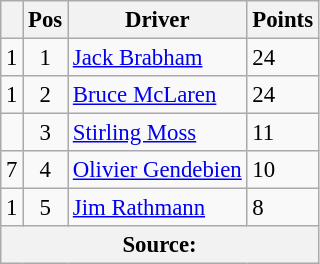<table class="wikitable" style="font-size: 95%;">
<tr>
<th></th>
<th>Pos</th>
<th>Driver</th>
<th>Points</th>
</tr>
<tr>
<td align="left"> 1</td>
<td align="center">1</td>
<td> <a href='#'>Jack Brabham</a></td>
<td align=left>24</td>
</tr>
<tr>
<td align="left"> 1</td>
<td align="center">2</td>
<td> <a href='#'>Bruce McLaren</a></td>
<td align=left>24</td>
</tr>
<tr>
<td align="left"></td>
<td align="center">3</td>
<td> <a href='#'>Stirling Moss</a></td>
<td align=left>11</td>
</tr>
<tr>
<td align="left"> 7</td>
<td align="center">4</td>
<td> <a href='#'>Olivier Gendebien</a></td>
<td align=left>10</td>
</tr>
<tr>
<td align="left"> 1</td>
<td align="center">5</td>
<td> <a href='#'>Jim Rathmann</a></td>
<td align=left>8</td>
</tr>
<tr>
<th colspan=4>Source: </th>
</tr>
</table>
